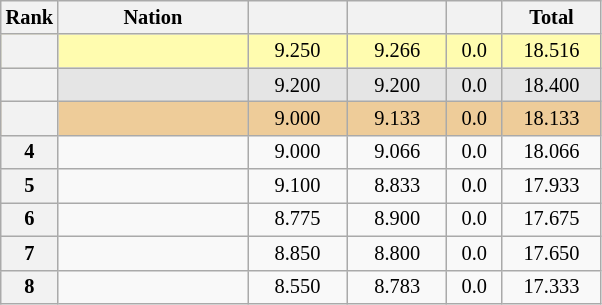<table class="wikitable sortable" style="text-align:center; font-size:85%">
<tr>
<th scope="col" style="width:25px;">Rank</th>
<th ! scope="col" style="width:120px;">Nation</th>
<th ! scope="col" style="width:60px;"></th>
<th ! scope="col" style="width:60px;"></th>
<th ! scope="col" style="width:30px;"></th>
<th ! scope="col" style="width:60px;">Total</th>
</tr>
<tr bgcolor=fffcaf>
<th scope=row></th>
<td align=left></td>
<td>9.250</td>
<td>9.266</td>
<td>0.0</td>
<td>18.516</td>
</tr>
<tr bgcolor=e5e5e5>
<th scope=row></th>
<td align=left></td>
<td>9.200</td>
<td>9.200</td>
<td>0.0</td>
<td>18.400</td>
</tr>
<tr bgcolor=eecc99>
<th scope=row></th>
<td align=left></td>
<td>9.000</td>
<td>9.133</td>
<td>0.0</td>
<td>18.133</td>
</tr>
<tr>
<th scope=row>4</th>
<td align=left></td>
<td>9.000</td>
<td>9.066</td>
<td>0.0</td>
<td>18.066</td>
</tr>
<tr>
<th scope=row>5</th>
<td align=left></td>
<td>9.100</td>
<td>8.833</td>
<td>0.0</td>
<td>17.933</td>
</tr>
<tr>
<th scope=row>6</th>
<td align=left></td>
<td>8.775</td>
<td>8.900</td>
<td>0.0</td>
<td>17.675</td>
</tr>
<tr>
<th scope=row>7</th>
<td align=left></td>
<td>8.850</td>
<td>8.800</td>
<td>0.0</td>
<td>17.650</td>
</tr>
<tr>
<th scope=row>8</th>
<td align=left></td>
<td>8.550</td>
<td>8.783</td>
<td>0.0</td>
<td>17.333</td>
</tr>
</table>
